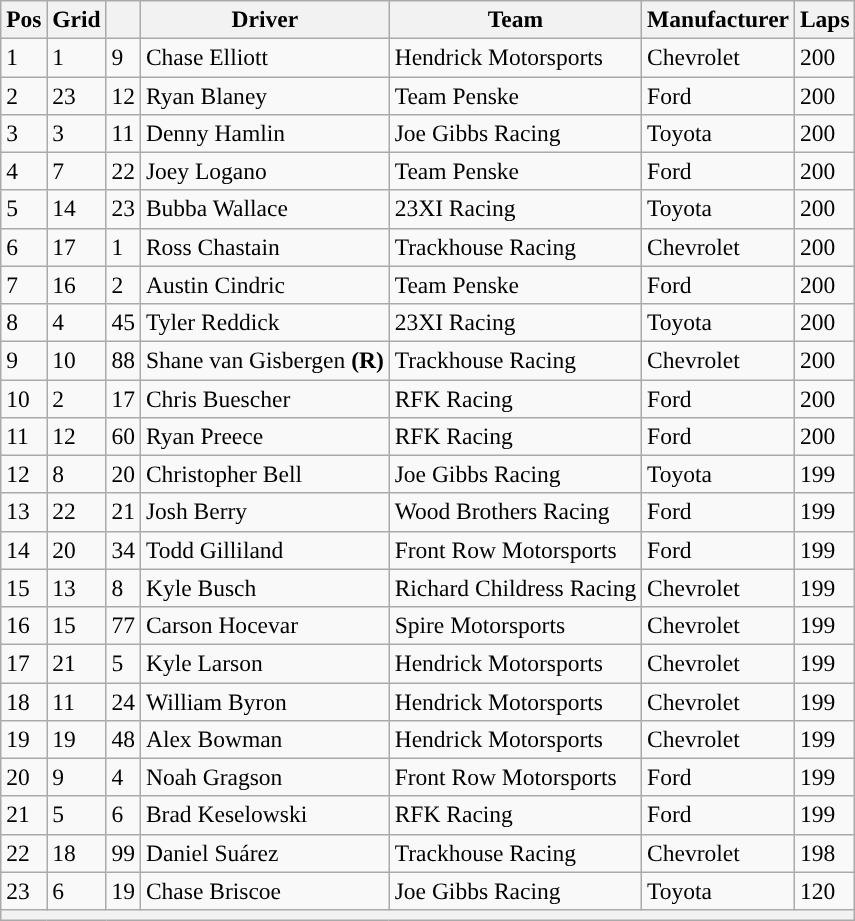<table class="wikitable" style="font-size:98%">
<tr>
<th>Pos</th>
<th>Grid</th>
<th></th>
<th>Driver</th>
<th>Team</th>
<th>Manufacturer</th>
<th>Laps</th>
</tr>
<tr>
<td>1</td>
<td>1</td>
<td>9</td>
<td>Chase Elliott</td>
<td>Hendrick Motorsports</td>
<td>Chevrolet</td>
<td>200</td>
</tr>
<tr>
<td>2</td>
<td>23</td>
<td>12</td>
<td>Ryan Blaney</td>
<td>Team Penske</td>
<td>Ford</td>
<td>200</td>
</tr>
<tr>
<td>3</td>
<td>3</td>
<td>11</td>
<td>Denny Hamlin</td>
<td>Joe Gibbs Racing</td>
<td>Toyota</td>
<td>200</td>
</tr>
<tr>
<td>4</td>
<td>7</td>
<td>22</td>
<td>Joey Logano</td>
<td>Team Penske</td>
<td>Ford</td>
<td>200</td>
</tr>
<tr>
<td>5</td>
<td>14</td>
<td>23</td>
<td>Bubba Wallace</td>
<td>23XI Racing</td>
<td>Toyota</td>
<td>200</td>
</tr>
<tr>
<td>6</td>
<td>17</td>
<td>1</td>
<td>Ross Chastain</td>
<td>Trackhouse Racing</td>
<td>Chevrolet</td>
<td>200</td>
</tr>
<tr>
<td>7</td>
<td>16</td>
<td>2</td>
<td>Austin Cindric</td>
<td>Team Penske</td>
<td>Ford</td>
<td>200</td>
</tr>
<tr>
<td>8</td>
<td>4</td>
<td>45</td>
<td>Tyler Reddick</td>
<td>23XI Racing</td>
<td>Toyota</td>
<td>200</td>
</tr>
<tr>
<td>9</td>
<td>10</td>
<td>88</td>
<td>Shane van Gisbergen <strong>(R)</strong></td>
<td>Trackhouse Racing</td>
<td>Chevrolet</td>
<td>200</td>
</tr>
<tr>
<td>10</td>
<td>2</td>
<td>17</td>
<td>Chris Buescher</td>
<td>RFK Racing</td>
<td>Ford</td>
<td>200</td>
</tr>
<tr>
<td>11</td>
<td>12</td>
<td>60</td>
<td>Ryan Preece</td>
<td>RFK Racing</td>
<td>Ford</td>
<td>200</td>
</tr>
<tr>
<td>12</td>
<td>8</td>
<td>20</td>
<td>Christopher Bell</td>
<td>Joe Gibbs Racing</td>
<td>Toyota</td>
<td>199</td>
</tr>
<tr>
<td>13</td>
<td>22</td>
<td>21</td>
<td>Josh Berry</td>
<td>Wood Brothers Racing</td>
<td>Ford</td>
<td>199</td>
</tr>
<tr>
<td>14</td>
<td>20</td>
<td>34</td>
<td>Todd Gilliland</td>
<td>Front Row Motorsports</td>
<td>Ford</td>
<td>199</td>
</tr>
<tr>
<td>15</td>
<td>13</td>
<td>8</td>
<td>Kyle Busch</td>
<td>Richard Childress Racing</td>
<td>Chevrolet</td>
<td>199</td>
</tr>
<tr>
<td>16</td>
<td>15</td>
<td>77</td>
<td>Carson Hocevar</td>
<td>Spire Motorsports</td>
<td>Chevrolet</td>
<td>199</td>
</tr>
<tr>
<td>17</td>
<td>21</td>
<td>5</td>
<td>Kyle Larson</td>
<td>Hendrick Motorsports</td>
<td>Chevrolet</td>
<td>199</td>
</tr>
<tr>
<td>18</td>
<td>11</td>
<td>24</td>
<td>William Byron</td>
<td>Hendrick Motorsports</td>
<td>Chevrolet</td>
<td>199</td>
</tr>
<tr>
<td>19</td>
<td>19</td>
<td>48</td>
<td>Alex Bowman</td>
<td>Hendrick Motorsports</td>
<td>Chevrolet</td>
<td>199</td>
</tr>
<tr>
<td>20</td>
<td>9</td>
<td>4</td>
<td>Noah Gragson</td>
<td>Front Row Motorsports</td>
<td>Ford</td>
<td>199</td>
</tr>
<tr>
<td>21</td>
<td>5</td>
<td>6</td>
<td>Brad Keselowski</td>
<td>RFK Racing</td>
<td>Ford</td>
<td>199</td>
</tr>
<tr>
<td>22</td>
<td>18</td>
<td>99</td>
<td>Daniel Suárez</td>
<td>Trackhouse Racing</td>
<td>Chevrolet</td>
<td>198</td>
</tr>
<tr>
<td>23</td>
<td>6</td>
<td>19</td>
<td>Chase Briscoe</td>
<td>Joe Gibbs Racing</td>
<td>Toyota</td>
<td>120</td>
</tr>
<tr>
<th colspan="7"></th>
</tr>
</table>
